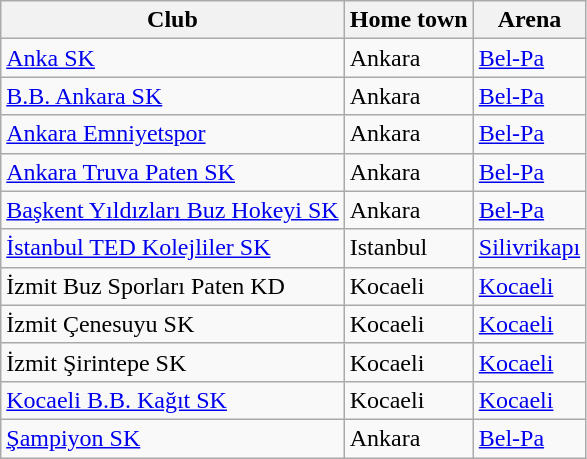<table class="wikitable">
<tr>
<th>Club</th>
<th>Home town</th>
<th>Arena</th>
</tr>
<tr>
<td><a href='#'>Anka SK</a></td>
<td>Ankara</td>
<td><a href='#'>Bel-Pa</a></td>
</tr>
<tr>
<td><a href='#'>B.B. Ankara SK</a></td>
<td>Ankara</td>
<td><a href='#'>Bel-Pa</a></td>
</tr>
<tr>
<td><a href='#'>Ankara Emniyetspor</a></td>
<td>Ankara</td>
<td><a href='#'>Bel-Pa</a></td>
</tr>
<tr>
<td><a href='#'>Ankara Truva Paten SK</a></td>
<td>Ankara</td>
<td><a href='#'>Bel-Pa</a></td>
</tr>
<tr>
<td><a href='#'>Başkent Yıldızları Buz Hokeyi SK</a></td>
<td>Ankara</td>
<td><a href='#'>Bel-Pa</a></td>
</tr>
<tr>
<td><a href='#'>İstanbul TED Kolejliler SK</a></td>
<td>Istanbul</td>
<td><a href='#'>Silivrikapı</a></td>
</tr>
<tr>
<td>İzmit Buz Sporları Paten KD</td>
<td>Kocaeli</td>
<td><a href='#'>Kocaeli</a></td>
</tr>
<tr>
<td>İzmit Çenesuyu SK</td>
<td>Kocaeli</td>
<td><a href='#'>Kocaeli</a></td>
</tr>
<tr>
<td>İzmit Şirintepe SK</td>
<td>Kocaeli</td>
<td><a href='#'>Kocaeli</a></td>
</tr>
<tr>
<td><a href='#'>Kocaeli B.B. Kağıt SK</a></td>
<td>Kocaeli</td>
<td><a href='#'>Kocaeli</a></td>
</tr>
<tr>
<td><a href='#'>Şampiyon SK</a></td>
<td>Ankara</td>
<td><a href='#'>Bel-Pa</a></td>
</tr>
</table>
